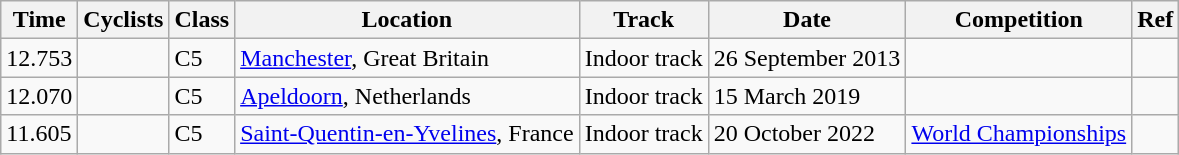<table class="wikitable">
<tr>
<th>Time</th>
<th>Cyclists</th>
<th>Class</th>
<th>Location</th>
<th>Track</th>
<th>Date</th>
<th>Competition</th>
<th>Ref</th>
</tr>
<tr>
<td>12.753</td>
<td></td>
<td>C5</td>
<td><a href='#'>Manchester</a>, Great Britain</td>
<td>Indoor track</td>
<td>26 September 2013</td>
<td></td>
<td></td>
</tr>
<tr>
<td>12.070</td>
<td></td>
<td>C5</td>
<td><a href='#'>Apeldoorn</a>, Netherlands</td>
<td>Indoor track</td>
<td>15 March 2019</td>
<td></td>
<td></td>
</tr>
<tr>
<td>11.605</td>
<td></td>
<td>C5</td>
<td><a href='#'>Saint-Quentin-en-Yvelines</a>, France</td>
<td>Indoor track</td>
<td>20 October 2022</td>
<td><a href='#'>World Championships</a></td>
<td></td>
</tr>
</table>
